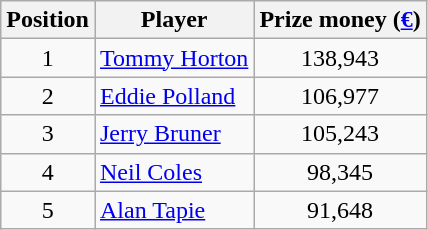<table class=wikitable>
<tr>
<th>Position</th>
<th>Player</th>
<th>Prize money (<a href='#'>€</a>)</th>
</tr>
<tr>
<td align=center>1</td>
<td> <a href='#'>Tommy Horton</a></td>
<td align=center>138,943</td>
</tr>
<tr>
<td align=center>2</td>
<td> <a href='#'>Eddie Polland</a></td>
<td align=center>106,977</td>
</tr>
<tr>
<td align=center>3</td>
<td> <a href='#'>Jerry Bruner</a></td>
<td align=center>105,243</td>
</tr>
<tr>
<td align=center>4</td>
<td> <a href='#'>Neil Coles</a></td>
<td align=center>98,345</td>
</tr>
<tr>
<td align=center>5</td>
<td> <a href='#'>Alan Tapie</a></td>
<td align=center>91,648</td>
</tr>
</table>
